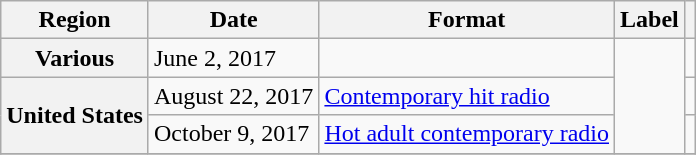<table class="wikitable plainrowheaders">
<tr>
<th scope="col">Region</th>
<th scope="col">Date</th>
<th scope="col">Format</th>
<th scope="col">Label</th>
<th scope="col"></th>
</tr>
<tr>
<th>Various</th>
<td>June 2, 2017</td>
<td></td>
<td rowspan="3"></td>
<td></td>
</tr>
<tr>
<th rowspan="2" scope="row">United States</th>
<td>August 22, 2017</td>
<td><a href='#'>Contemporary hit radio</a></td>
<td align="center"></td>
</tr>
<tr>
<td>October 9, 2017</td>
<td><a href='#'>Hot adult contemporary radio</a></td>
<td></td>
</tr>
<tr>
</tr>
</table>
